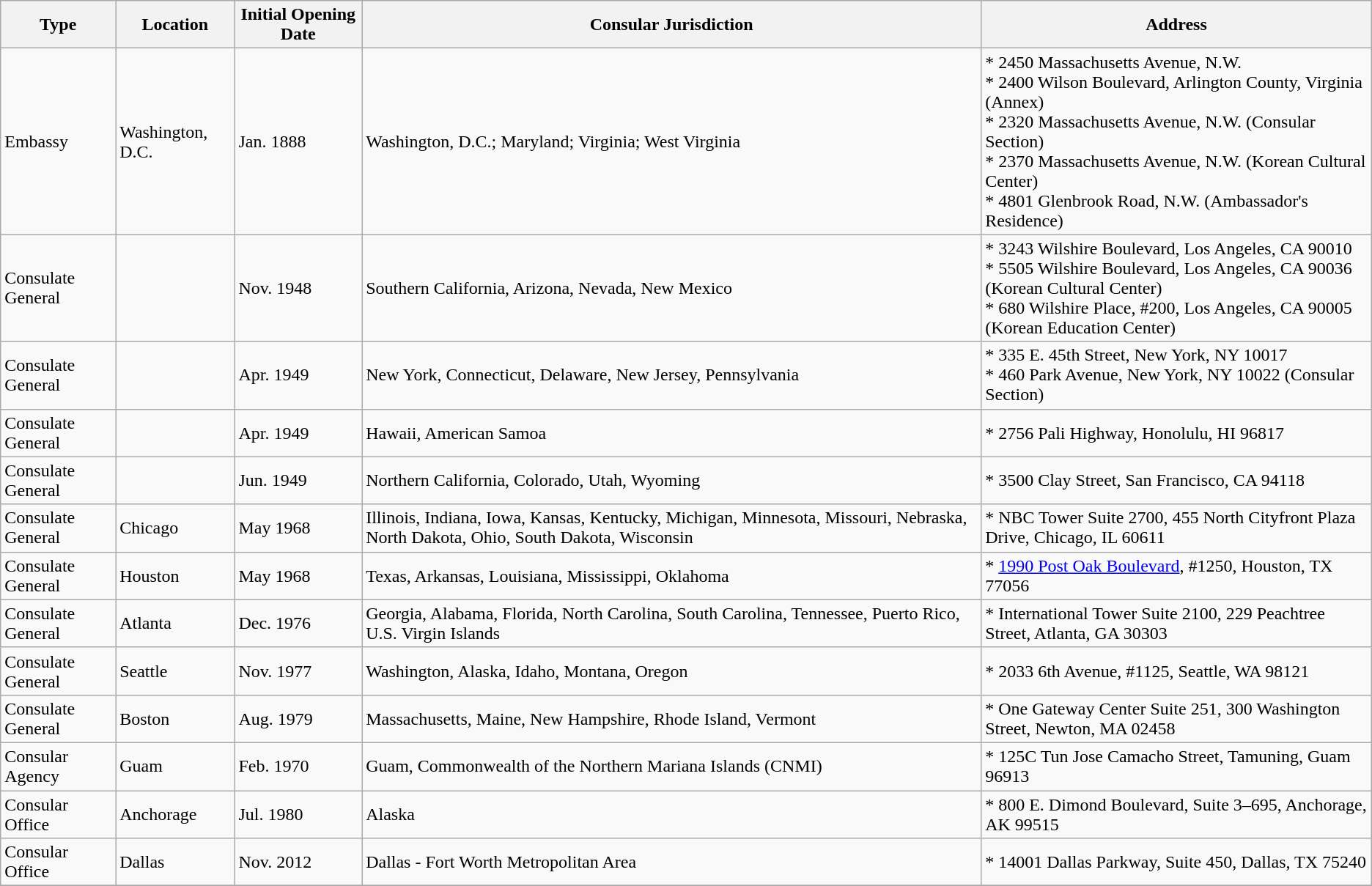<table class="wikitable sortable">
<tr>
<th>Type</th>
<th>Location</th>
<th>Initial Opening Date</th>
<th>Consular Jurisdiction</th>
<th>Address</th>
</tr>
<tr>
<td>Embassy</td>
<td>Washington, D.C.</td>
<td>Jan. 1888</td>
<td>Washington, D.C.; Maryland; Virginia; West Virginia</td>
<td>* 2450 Massachusetts Avenue, N.W.<br>* 2400 Wilson Boulevard, Arlington County, Virginia (Annex)<br>* 2320 Massachusetts Avenue, N.W. (Consular Section)<br>* 2370 Massachusetts Avenue, N.W. (Korean Cultural Center)<br>* 4801 Glenbrook Road, N.W. (Ambassador's Residence)</td>
</tr>
<tr>
<td>Consulate General</td>
<td></td>
<td>Nov. 1948</td>
<td>Southern California, Arizona, Nevada, New Mexico</td>
<td>* 3243 Wilshire Boulevard, Los Angeles, CA 90010<br>* 5505 Wilshire Boulevard, Los Angeles, CA 90036 (Korean Cultural Center)<br>* 680 Wilshire Place, #200, Los Angeles, CA 90005 (Korean Education Center)</td>
</tr>
<tr>
<td>Consulate General</td>
<td></td>
<td>Apr. 1949</td>
<td>New York, Connecticut, Delaware, New Jersey, Pennsylvania</td>
<td>* 335 E. 45th Street, New York, NY 10017<br>* 460 Park Avenue, New York, NY 10022 (Consular Section)</td>
</tr>
<tr>
<td>Consulate General</td>
<td></td>
<td>Apr. 1949</td>
<td>Hawaii, American Samoa</td>
<td>* 2756 Pali Highway, Honolulu, HI 96817</td>
</tr>
<tr>
<td>Consulate General</td>
<td></td>
<td>Jun. 1949</td>
<td>Northern California, Colorado, Utah, Wyoming</td>
<td>* 3500 Clay Street, San Francisco, CA 94118</td>
</tr>
<tr>
<td>Consulate General</td>
<td>Chicago</td>
<td>May 1968</td>
<td>Illinois, Indiana, Iowa, Kansas, Kentucky, Michigan, Minnesota, Missouri, Nebraska, North Dakota, Ohio, South Dakota, Wisconsin</td>
<td>* NBC Tower Suite 2700, 455 North Cityfront Plaza Drive, Chicago, IL 60611</td>
</tr>
<tr>
<td>Consulate General</td>
<td>Houston</td>
<td>May 1968</td>
<td>Texas, Arkansas, Louisiana, Mississippi, Oklahoma</td>
<td>* <a href='#'>1990 Post Oak Boulevard</a>, #1250, Houston, TX 77056</td>
</tr>
<tr>
<td>Consulate General</td>
<td>Atlanta</td>
<td>Dec. 1976</td>
<td>Georgia, Alabama, Florida, North Carolina, South Carolina, Tennessee, Puerto Rico, U.S. Virgin Islands</td>
<td>* International Tower Suite 2100, 229 Peachtree Street, Atlanta, GA 30303</td>
</tr>
<tr>
<td>Consulate General</td>
<td>Seattle</td>
<td>Nov. 1977</td>
<td>Washington, Alaska, Idaho, Montana, Oregon</td>
<td>* 2033 6th Avenue, #1125, Seattle, WA 98121</td>
</tr>
<tr>
<td>Consulate General</td>
<td>Boston</td>
<td>Aug. 1979</td>
<td>Massachusetts, Maine, New Hampshire, Rhode Island, Vermont</td>
<td>* One Gateway Center Suite 251, 300 Washington Street, Newton, MA 02458</td>
</tr>
<tr>
<td>Consular Agency</td>
<td>Guam</td>
<td>Feb. 1970</td>
<td>Guam, Commonwealth of the Northern Mariana Islands (CNMI)</td>
<td>* 125C Tun Jose Camacho Street, Tamuning, Guam 96913</td>
</tr>
<tr>
<td>Consular Office</td>
<td>Anchorage</td>
<td>Jul. 1980</td>
<td>Alaska</td>
<td>* 800 E. Dimond Boulevard, Suite 3–695, Anchorage, AK 99515</td>
</tr>
<tr>
<td>Consular Office</td>
<td>Dallas</td>
<td>Nov. 2012</td>
<td>Dallas - Fort Worth Metropolitan Area</td>
<td>* 14001 Dallas Parkway, Suite 450, Dallas, TX 75240</td>
</tr>
<tr>
</tr>
</table>
